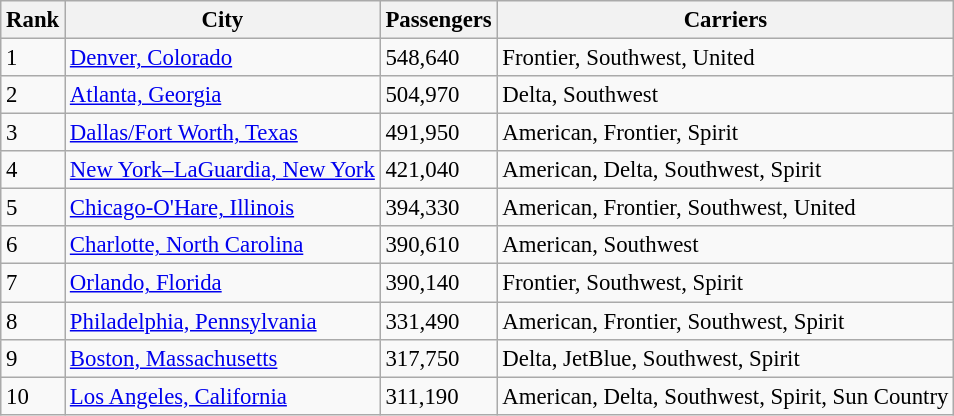<table class="wikitable sortable" style="font-size: 95%">
<tr>
<th>Rank</th>
<th>City</th>
<th>Passengers</th>
<th>Carriers</th>
</tr>
<tr>
<td>1</td>
<td> <a href='#'>Denver, Colorado</a></td>
<td>548,640</td>
<td>Frontier, Southwest, United</td>
</tr>
<tr>
<td>2</td>
<td> <a href='#'>Atlanta, Georgia</a></td>
<td>504,970</td>
<td>Delta, Southwest</td>
</tr>
<tr>
<td>3</td>
<td> <a href='#'>Dallas/Fort Worth, Texas</a></td>
<td>491,950</td>
<td>American, Frontier, Spirit</td>
</tr>
<tr>
<td>4</td>
<td> <a href='#'>New York–LaGuardia, New York</a></td>
<td>421,040</td>
<td>American, Delta, Southwest, Spirit</td>
</tr>
<tr>
<td>5</td>
<td> <a href='#'>Chicago-O'Hare, Illinois</a></td>
<td>394,330</td>
<td>American, Frontier, Southwest, United</td>
</tr>
<tr>
<td>6</td>
<td> <a href='#'>Charlotte, North Carolina</a></td>
<td>390,610</td>
<td>American, Southwest</td>
</tr>
<tr>
<td>7</td>
<td> <a href='#'>Orlando, Florida</a></td>
<td>390,140</td>
<td>Frontier, Southwest, Spirit</td>
</tr>
<tr>
<td>8</td>
<td> <a href='#'>Philadelphia, Pennsylvania</a></td>
<td>331,490</td>
<td>American, Frontier, Southwest, Spirit</td>
</tr>
<tr>
<td>9</td>
<td> <a href='#'>Boston, Massachusetts</a></td>
<td>317,750</td>
<td>Delta, JetBlue, Southwest, Spirit</td>
</tr>
<tr>
<td>10</td>
<td> <a href='#'>Los Angeles, California</a></td>
<td>311,190</td>
<td>American, Delta, Southwest, Spirit, Sun Country</td>
</tr>
</table>
